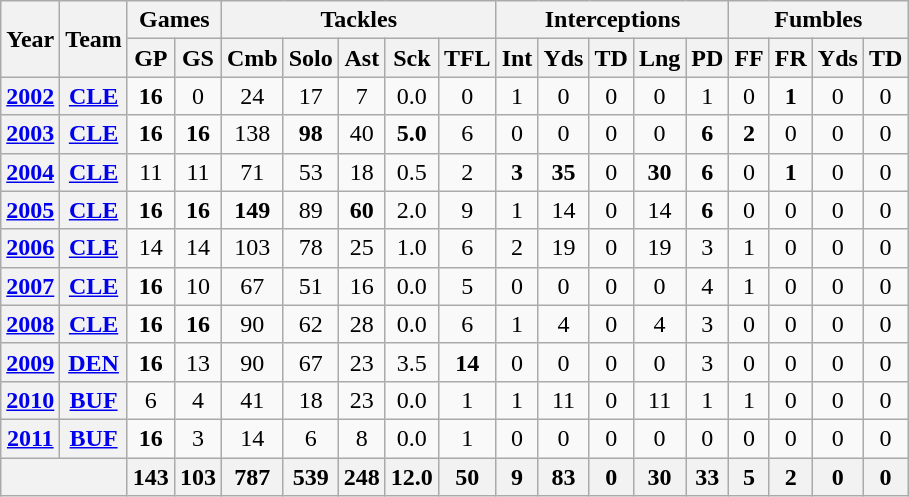<table class="wikitable" style="text-align:center">
<tr>
<th rowspan="2">Year</th>
<th rowspan="2">Team</th>
<th colspan="2">Games</th>
<th colspan="5">Tackles</th>
<th colspan="5">Interceptions</th>
<th colspan="4">Fumbles</th>
</tr>
<tr>
<th>GP</th>
<th>GS</th>
<th>Cmb</th>
<th>Solo</th>
<th>Ast</th>
<th>Sck</th>
<th>TFL</th>
<th>Int</th>
<th>Yds</th>
<th>TD</th>
<th>Lng</th>
<th>PD</th>
<th>FF</th>
<th>FR</th>
<th>Yds</th>
<th>TD</th>
</tr>
<tr>
<th><a href='#'>2002</a></th>
<th><a href='#'>CLE</a></th>
<td><strong>16</strong></td>
<td>0</td>
<td>24</td>
<td>17</td>
<td>7</td>
<td>0.0</td>
<td>0</td>
<td>1</td>
<td>0</td>
<td>0</td>
<td>0</td>
<td>1</td>
<td>0</td>
<td><strong>1</strong></td>
<td>0</td>
<td>0</td>
</tr>
<tr>
<th><a href='#'>2003</a></th>
<th><a href='#'>CLE</a></th>
<td><strong>16</strong></td>
<td><strong>16</strong></td>
<td>138</td>
<td><strong>98</strong></td>
<td>40</td>
<td><strong>5.0</strong></td>
<td>6</td>
<td>0</td>
<td>0</td>
<td>0</td>
<td>0</td>
<td><strong>6</strong></td>
<td><strong>2</strong></td>
<td>0</td>
<td>0</td>
<td>0</td>
</tr>
<tr>
<th><a href='#'>2004</a></th>
<th><a href='#'>CLE</a></th>
<td>11</td>
<td>11</td>
<td>71</td>
<td>53</td>
<td>18</td>
<td>0.5</td>
<td>2</td>
<td><strong>3</strong></td>
<td><strong>35</strong></td>
<td>0</td>
<td><strong>30</strong></td>
<td><strong>6</strong></td>
<td>0</td>
<td><strong>1</strong></td>
<td>0</td>
<td>0</td>
</tr>
<tr>
<th><a href='#'>2005</a></th>
<th><a href='#'>CLE</a></th>
<td><strong>16</strong></td>
<td><strong>16</strong></td>
<td><strong>149</strong></td>
<td>89</td>
<td><strong>60</strong></td>
<td>2.0</td>
<td>9</td>
<td>1</td>
<td>14</td>
<td>0</td>
<td>14</td>
<td><strong>6</strong></td>
<td>0</td>
<td>0</td>
<td>0</td>
<td>0</td>
</tr>
<tr>
<th><a href='#'>2006</a></th>
<th><a href='#'>CLE</a></th>
<td>14</td>
<td>14</td>
<td>103</td>
<td>78</td>
<td>25</td>
<td>1.0</td>
<td>6</td>
<td>2</td>
<td>19</td>
<td>0</td>
<td>19</td>
<td>3</td>
<td>1</td>
<td>0</td>
<td>0</td>
<td>0</td>
</tr>
<tr>
<th><a href='#'>2007</a></th>
<th><a href='#'>CLE</a></th>
<td><strong>16</strong></td>
<td>10</td>
<td>67</td>
<td>51</td>
<td>16</td>
<td>0.0</td>
<td>5</td>
<td>0</td>
<td>0</td>
<td>0</td>
<td>0</td>
<td>4</td>
<td>1</td>
<td>0</td>
<td>0</td>
<td>0</td>
</tr>
<tr>
<th><a href='#'>2008</a></th>
<th><a href='#'>CLE</a></th>
<td><strong>16</strong></td>
<td><strong>16</strong></td>
<td>90</td>
<td>62</td>
<td>28</td>
<td>0.0</td>
<td>6</td>
<td>1</td>
<td>4</td>
<td>0</td>
<td>4</td>
<td>3</td>
<td>0</td>
<td>0</td>
<td>0</td>
<td>0</td>
</tr>
<tr>
<th><a href='#'>2009</a></th>
<th><a href='#'>DEN</a></th>
<td><strong>16</strong></td>
<td>13</td>
<td>90</td>
<td>67</td>
<td>23</td>
<td>3.5</td>
<td><strong>14</strong></td>
<td>0</td>
<td>0</td>
<td>0</td>
<td>0</td>
<td>3</td>
<td>0</td>
<td>0</td>
<td>0</td>
<td>0</td>
</tr>
<tr>
<th><a href='#'>2010</a></th>
<th><a href='#'>BUF</a></th>
<td>6</td>
<td>4</td>
<td>41</td>
<td>18</td>
<td>23</td>
<td>0.0</td>
<td>1</td>
<td>1</td>
<td>11</td>
<td>0</td>
<td>11</td>
<td>1</td>
<td>1</td>
<td>0</td>
<td>0</td>
<td>0</td>
</tr>
<tr>
<th><a href='#'>2011</a></th>
<th><a href='#'>BUF</a></th>
<td><strong>16</strong></td>
<td>3</td>
<td>14</td>
<td>6</td>
<td>8</td>
<td>0.0</td>
<td>1</td>
<td>0</td>
<td>0</td>
<td>0</td>
<td>0</td>
<td>0</td>
<td>0</td>
<td>0</td>
<td>0</td>
<td>0</td>
</tr>
<tr>
<th colspan="2"></th>
<th>143</th>
<th>103</th>
<th>787</th>
<th>539</th>
<th>248</th>
<th>12.0</th>
<th>50</th>
<th>9</th>
<th>83</th>
<th>0</th>
<th>30</th>
<th>33</th>
<th>5</th>
<th>2</th>
<th>0</th>
<th>0</th>
</tr>
</table>
